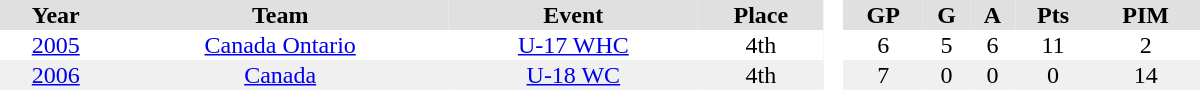<table border="0" cellpadding="1" cellspacing="0" ID="Table3" style="text-align:center; width:50em">
<tr style="text-align:center; background:#e0e0e0;">
<th>Year</th>
<th>Team</th>
<th>Event</th>
<th>Place</th>
<th rowspan="99" style="text-align:center; background:#fff;"> </th>
<th>GP</th>
<th>G</th>
<th>A</th>
<th>Pts</th>
<th>PIM</th>
</tr>
<tr>
<td><a href='#'>2005</a></td>
<td><a href='#'>Canada Ontario</a></td>
<td><a href='#'>U-17 WHC</a></td>
<td>4th</td>
<td>6</td>
<td>5</td>
<td>6</td>
<td>11</td>
<td>2</td>
</tr>
<tr bgcolor="#f0f0f0">
<td><a href='#'>2006</a></td>
<td><a href='#'>Canada</a></td>
<td><a href='#'>U-18 WC</a></td>
<td>4th</td>
<td>7</td>
<td>0</td>
<td>0</td>
<td>0</td>
<td>14</td>
</tr>
</table>
